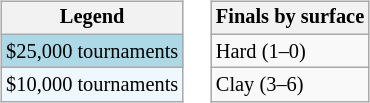<table>
<tr valign=top>
<td><br><table class=wikitable style="font-size:85%">
<tr>
<th>Legend</th>
</tr>
<tr style="background:lightblue;">
<td>$25,000 tournaments</td>
</tr>
<tr style="background:#f0f8ff;">
<td>$10,000 tournaments</td>
</tr>
</table>
</td>
<td><br><table class=wikitable style="font-size:85%">
<tr>
<th>Finals by surface</th>
</tr>
<tr>
<td>Hard (1–0)</td>
</tr>
<tr>
<td>Clay (3–6)</td>
</tr>
</table>
</td>
</tr>
</table>
